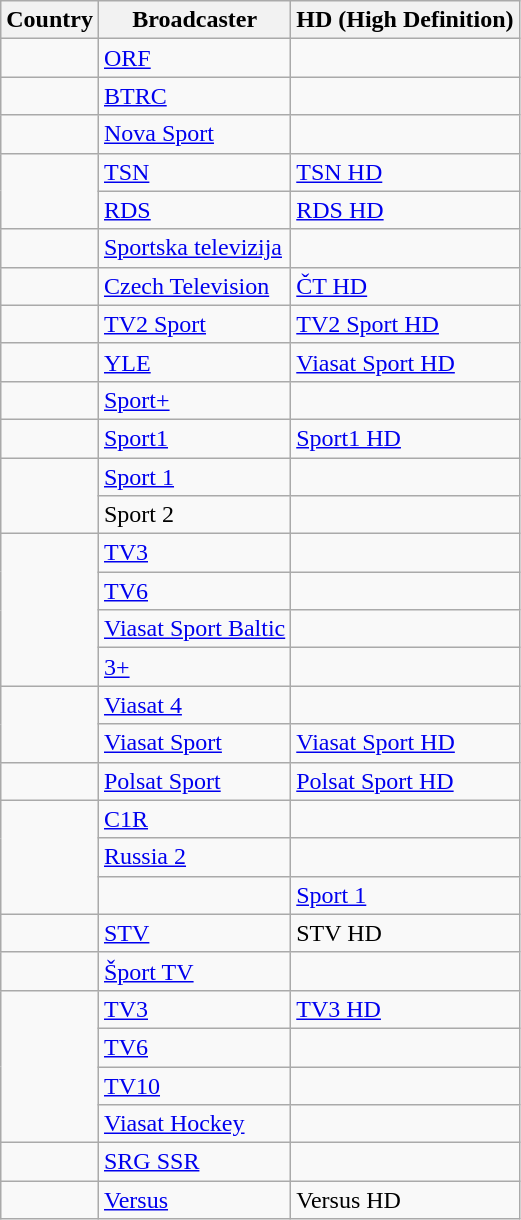<table class="wikitable">
<tr>
<th align=center>Country</th>
<th align=center>Broadcaster</th>
<th align=center>HD (High Definition)</th>
</tr>
<tr>
<td align=left></td>
<td><a href='#'>ORF</a></td>
<td></td>
</tr>
<tr>
<td align=left></td>
<td><a href='#'>BTRC</a></td>
<td></td>
</tr>
<tr>
<td alight=left></td>
<td><a href='#'>Nova Sport</a></td>
<td></td>
</tr>
<tr>
<td style="text-align:left;" rowspan="2"></td>
<td><a href='#'>TSN</a></td>
<td><a href='#'>TSN HD</a></td>
</tr>
<tr>
<td><a href='#'>RDS</a></td>
<td><a href='#'>RDS HD</a></td>
</tr>
<tr>
<td align=left></td>
<td><a href='#'>Sportska televizija</a></td>
<td></td>
</tr>
<tr>
<td></td>
<td><a href='#'>Czech Television</a></td>
<td><a href='#'>ČT HD</a></td>
</tr>
<tr>
<td></td>
<td><a href='#'>TV2 Sport</a></td>
<td><a href='#'>TV2 Sport HD</a></td>
</tr>
<tr>
<td></td>
<td><a href='#'>YLE</a></td>
<td><a href='#'>Viasat Sport HD</a></td>
</tr>
<tr>
<td></td>
<td><a href='#'>Sport+</a></td>
<td></td>
</tr>
<tr>
<td></td>
<td><a href='#'>Sport1</a></td>
<td><a href='#'>Sport1 HD</a></td>
</tr>
<tr>
<td style="text-align:left;" rowspan="2"></td>
<td><a href='#'>Sport 1</a></td>
<td></td>
</tr>
<tr>
<td>Sport 2</td>
<td></td>
</tr>
<tr>
<td style="text-align:left;" rowspan="4"></td>
<td><a href='#'>TV3</a></td>
<td></td>
</tr>
<tr>
<td><a href='#'>TV6</a></td>
<td></td>
</tr>
<tr>
<td><a href='#'>Viasat Sport Baltic</a></td>
<td></td>
</tr>
<tr>
<td><a href='#'>3+</a></td>
<td></td>
</tr>
<tr>
<td style="text-align:left;" rowspan="2"></td>
<td><a href='#'>Viasat 4</a></td>
<td></td>
</tr>
<tr>
<td><a href='#'>Viasat Sport</a></td>
<td><a href='#'>Viasat Sport HD</a></td>
</tr>
<tr>
<td></td>
<td><a href='#'>Polsat Sport</a></td>
<td><a href='#'>Polsat Sport HD</a></td>
</tr>
<tr>
<td style="text-align:left;" rowspan="3"></td>
<td><a href='#'>C1R</a></td>
<td></td>
</tr>
<tr>
<td><a href='#'>Russia 2</a></td>
<td></td>
</tr>
<tr>
<td></td>
<td><a href='#'>Sport 1</a></td>
</tr>
<tr>
<td></td>
<td><a href='#'>STV</a></td>
<td>STV HD</td>
</tr>
<tr>
<td></td>
<td><a href='#'>Šport TV</a></td>
<td></td>
</tr>
<tr>
<td style="text-align:left;" rowspan="4"></td>
<td><a href='#'>TV3</a></td>
<td><a href='#'>TV3 HD</a></td>
</tr>
<tr>
<td><a href='#'>TV6</a></td>
<td></td>
</tr>
<tr>
<td><a href='#'>TV10</a></td>
<td></td>
</tr>
<tr>
<td><a href='#'>Viasat Hockey</a></td>
<td></td>
</tr>
<tr>
<td></td>
<td><a href='#'>SRG SSR</a></td>
<td></td>
</tr>
<tr>
<td></td>
<td><a href='#'>Versus</a></td>
<td>Versus HD</td>
</tr>
</table>
